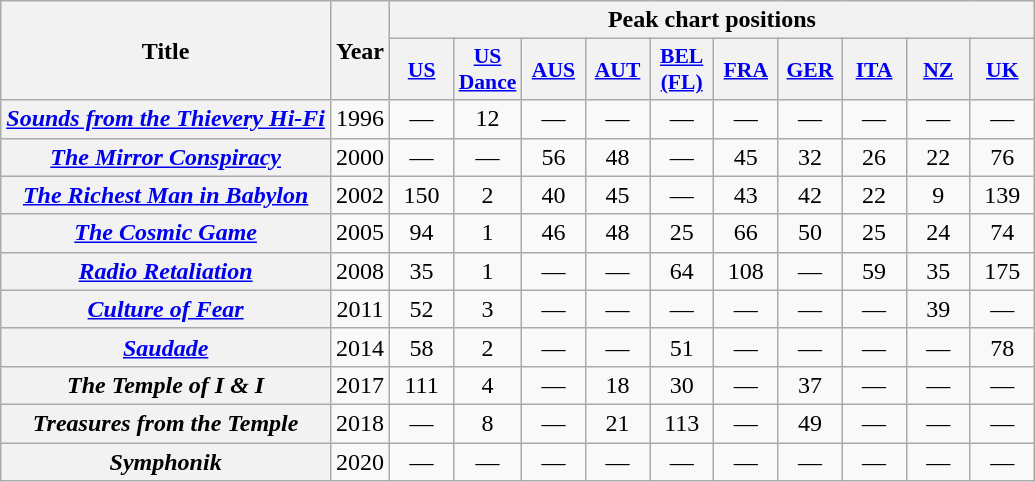<table class="wikitable plainrowheaders" style="text-align:center">
<tr>
<th scope="col" rowspan="2">Title</th>
<th scope="col" rowspan="2">Year</th>
<th scope="col" colspan="10">Peak chart positions</th>
</tr>
<tr>
<th scope="col" style="width:2.5em;font-size:90%;"><a href='#'>US</a><br></th>
<th scope="col" style="width:2.5em;font-size:90%;"><a href='#'>US<br>Dance</a><br></th>
<th scope="col" style="width:2.5em;font-size:90%;"><a href='#'>AUS</a><br></th>
<th scope="col" style="width:2.5em;font-size:90%;"><a href='#'>AUT</a><br></th>
<th scope="col" style="width:2.5em;font-size:90%;"><a href='#'>BEL<br>(FL)</a><br></th>
<th scope="col" style="width:2.5em;font-size:90%;"><a href='#'>FRA</a><br></th>
<th scope="col" style="width:2.5em;font-size:90%;"><a href='#'>GER</a><br></th>
<th scope="col" style="width:2.5em;font-size:90%;"><a href='#'>ITA</a><br></th>
<th scope="col" style="width:2.5em;font-size:90%;"><a href='#'>NZ</a><br></th>
<th scope="col" style="width:2.5em;font-size:90%;"><a href='#'>UK</a><br></th>
</tr>
<tr>
<th scope="row"><em><a href='#'>Sounds from the Thievery Hi-Fi</a></em></th>
<td>1996</td>
<td>—</td>
<td>12</td>
<td>—</td>
<td>—</td>
<td>—</td>
<td>—</td>
<td>—</td>
<td>—</td>
<td>—</td>
<td>—</td>
</tr>
<tr>
<th scope="row"><em><a href='#'>The Mirror Conspiracy</a></em></th>
<td>2000</td>
<td>—</td>
<td>—</td>
<td>56</td>
<td>48</td>
<td>—</td>
<td>45</td>
<td>32</td>
<td>26</td>
<td>22</td>
<td>76</td>
</tr>
<tr>
<th scope="row"><em><a href='#'>The Richest Man in Babylon</a></em></th>
<td>2002</td>
<td>150</td>
<td>2</td>
<td>40</td>
<td>45</td>
<td>—</td>
<td>43</td>
<td>42</td>
<td>22</td>
<td>9</td>
<td>139</td>
</tr>
<tr>
<th scope="row"><em><a href='#'>The Cosmic Game</a></em></th>
<td>2005</td>
<td>94</td>
<td>1</td>
<td>46</td>
<td>48</td>
<td>25</td>
<td>66</td>
<td>50</td>
<td>25</td>
<td>24</td>
<td>74</td>
</tr>
<tr>
<th scope="row"><em><a href='#'>Radio Retaliation</a></em></th>
<td>2008</td>
<td>35</td>
<td>1</td>
<td>—</td>
<td>—</td>
<td>64</td>
<td>108</td>
<td>—</td>
<td>59</td>
<td>35</td>
<td>175</td>
</tr>
<tr>
<th scope="row"><em><a href='#'>Culture of Fear</a></em></th>
<td>2011</td>
<td>52</td>
<td>3</td>
<td>—</td>
<td>—</td>
<td>—</td>
<td>—</td>
<td>—</td>
<td>—</td>
<td>39</td>
<td>—</td>
</tr>
<tr>
<th scope="row"><em><a href='#'>Saudade</a></em></th>
<td>2014</td>
<td>58</td>
<td>2</td>
<td>—</td>
<td>—</td>
<td>51</td>
<td>—</td>
<td>—</td>
<td>—</td>
<td>—</td>
<td>78</td>
</tr>
<tr>
<th scope="row"><em>The Temple of I & I</em></th>
<td>2017</td>
<td>111</td>
<td>4</td>
<td>—</td>
<td>18</td>
<td>30</td>
<td>—</td>
<td>37</td>
<td>—</td>
<td>—</td>
<td>—</td>
</tr>
<tr>
<th scope="row"><em>Treasures from the Temple</em></th>
<td>2018</td>
<td>—</td>
<td>8</td>
<td>—</td>
<td>21</td>
<td>113</td>
<td>—</td>
<td>49</td>
<td>—</td>
<td>—</td>
<td>—</td>
</tr>
<tr>
<th scope="row"><em>Symphonik</em></th>
<td>2020</td>
<td>—</td>
<td>—</td>
<td>—</td>
<td>—</td>
<td>—</td>
<td>—</td>
<td>—</td>
<td>—</td>
<td>—</td>
<td>—</td>
</tr>
</table>
